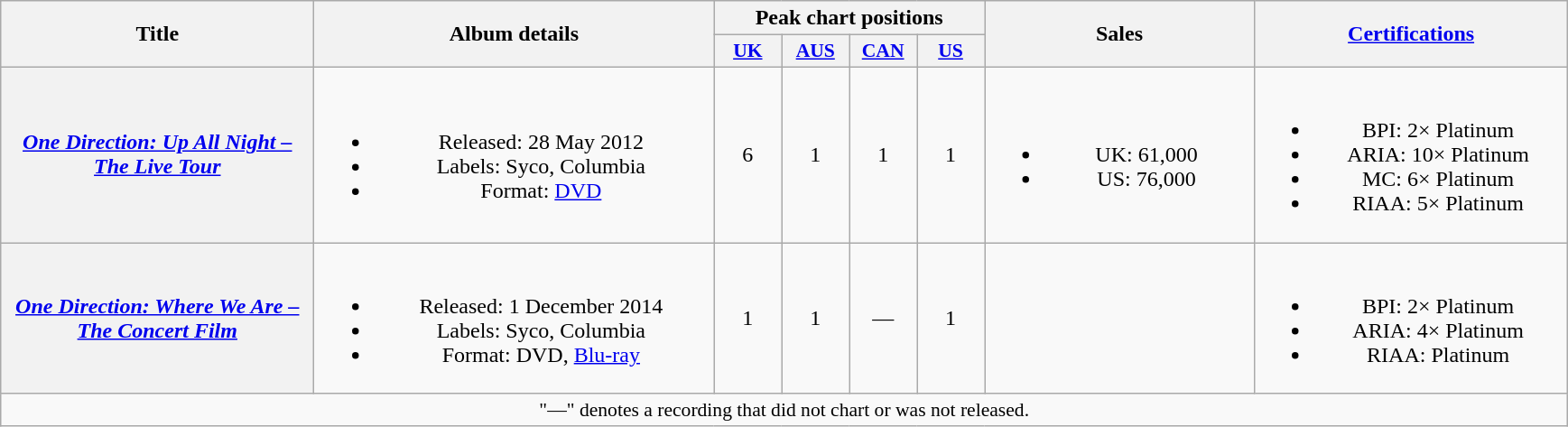<table class="wikitable plainrowheaders" style="text-align:center;">
<tr>
<th scope="col" rowspan="2" style="width:14em;">Title</th>
<th scope="col" rowspan="2" style="width:18em;">Album details</th>
<th scope="col" colspan="4">Peak chart positions</th>
<th scope="col" rowspan="2" style="width:12em;">Sales</th>
<th scope="col" rowspan="2" style="width:14em;"><a href='#'>Certifications</a></th>
</tr>
<tr>
<th scope="col" style="width:3em;font-size:90%;"><a href='#'>UK</a><br></th>
<th scope="col" style="width:3em;font-size:90%;"><a href='#'>AUS</a><br></th>
<th scope="col" style="width:3em;font-size:90%;"><a href='#'>CAN</a><br></th>
<th scope="col" style="width:3em;font-size:90%;"><a href='#'>US</a><br></th>
</tr>
<tr>
<th scope="row"><em><a href='#'>One Direction: Up All Night – The Live Tour</a></em></th>
<td><br><ul><li>Released: 28 May 2012</li><li>Labels: Syco, Columbia</li><li>Format: <a href='#'>DVD</a></li></ul></td>
<td>6</td>
<td>1</td>
<td>1</td>
<td>1</td>
<td><br><ul><li>UK: 61,000</li><li>US: 76,000</li></ul></td>
<td><br><ul><li>BPI: 2× Platinum</li><li>ARIA: 10× Platinum</li><li>MC: 6× Platinum</li><li>RIAA: 5× Platinum</li></ul></td>
</tr>
<tr>
<th scope="row"><em><a href='#'>One Direction: Where We Are – The Concert Film</a></em></th>
<td><br><ul><li>Released: 1 December 2014</li><li>Labels: Syco, Columbia</li><li>Format: DVD, <a href='#'>Blu-ray</a></li></ul></td>
<td>1</td>
<td>1</td>
<td>—</td>
<td>1</td>
<td></td>
<td><br><ul><li>BPI: 2× Platinum</li><li>ARIA: 4× Platinum</li><li>RIAA: Platinum</li></ul></td>
</tr>
<tr>
<td colspan="9" style="font-size:90%">"—" denotes a recording that did not chart or was not released.</td>
</tr>
</table>
